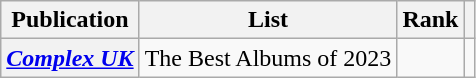<table class="wikitable sortable plainrowheaders" style="border:none; margin:0;">
<tr>
<th scope="col">Publication</th>
<th scope="col" class="unsortable">List</th>
<th scope="col" data-sort-type="number">Rank</th>
<th scope="col" class="unsortable"></th>
</tr>
<tr>
<th scope="row"><em><a href='#'>Complex UK</a></em></th>
<td>The Best Albums of 2023</td>
<td></td>
<td></td>
</tr>
</table>
